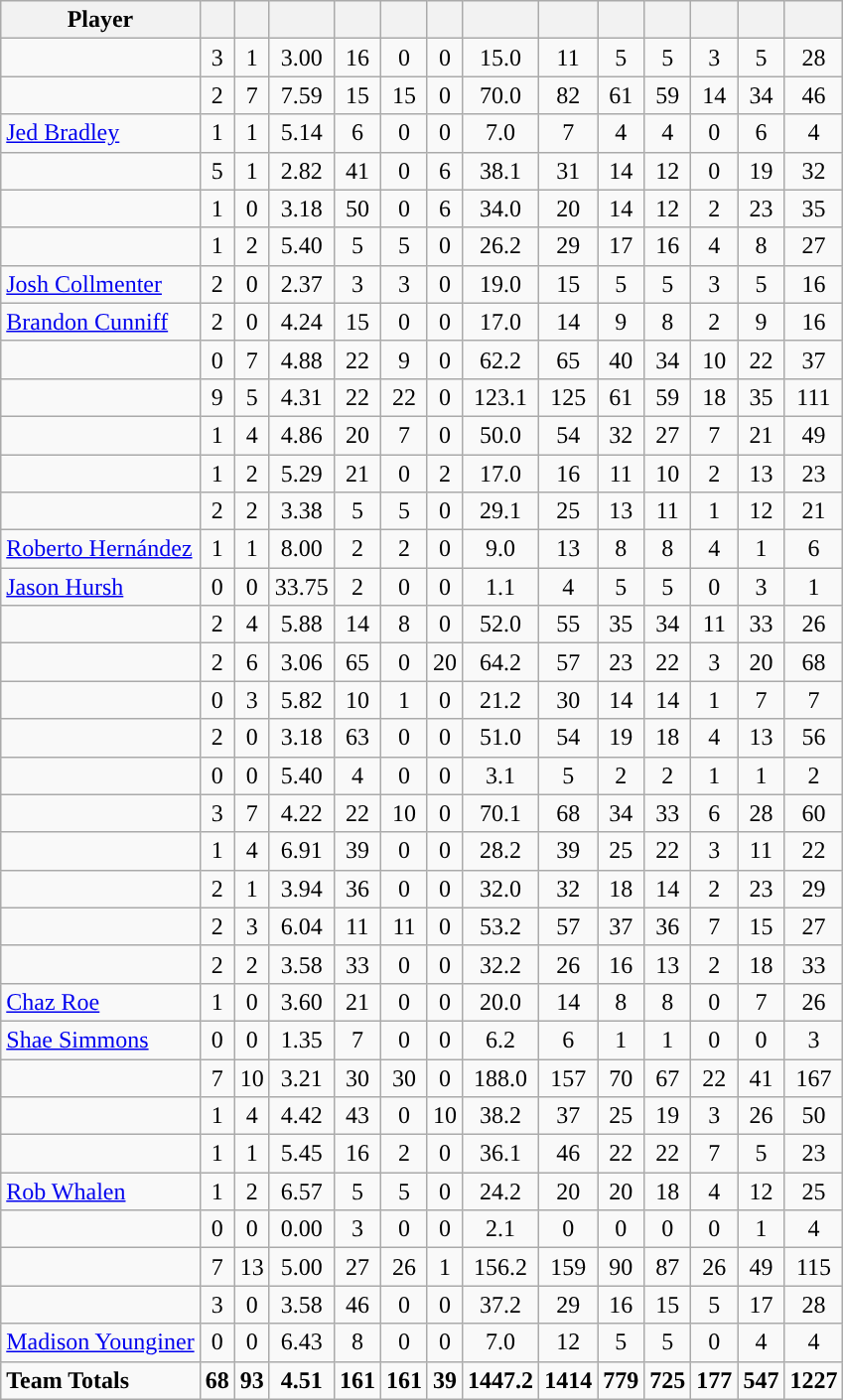<table class="wikitable sortable" style="text-align:center;">
<tr>
<th>Player</th>
<th></th>
<th></th>
<th></th>
<th></th>
<th></th>
<th></th>
<th></th>
<th></th>
<th></th>
<th></th>
<th></th>
<th></th>
<th></th>
</tr>
<tr>
<td align=left></td>
<td>3</td>
<td>1</td>
<td>3.00</td>
<td>16</td>
<td>0</td>
<td>0</td>
<td>15.0</td>
<td>11</td>
<td>5</td>
<td>5</td>
<td>3</td>
<td>5</td>
<td>28</td>
</tr>
<tr>
<td align=left></td>
<td>2</td>
<td>7</td>
<td>7.59</td>
<td>15</td>
<td>15</td>
<td>0</td>
<td>70.0</td>
<td>82</td>
<td>61</td>
<td>59</td>
<td>14</td>
<td>34</td>
<td>46</td>
</tr>
<tr>
<td align=left><a href='#'>Jed Bradley</a></td>
<td>1</td>
<td>1</td>
<td>5.14</td>
<td>6</td>
<td>0</td>
<td>0</td>
<td>7.0</td>
<td>7</td>
<td>4</td>
<td>4</td>
<td>0</td>
<td>6</td>
<td>4</td>
</tr>
<tr>
<td align=left></td>
<td>5</td>
<td>1</td>
<td>2.82</td>
<td>41</td>
<td>0</td>
<td>6</td>
<td>38.1</td>
<td>31</td>
<td>14</td>
<td>12</td>
<td>0</td>
<td>19</td>
<td>32</td>
</tr>
<tr>
<td align=left></td>
<td>1</td>
<td>0</td>
<td>3.18</td>
<td>50</td>
<td>0</td>
<td>6</td>
<td>34.0</td>
<td>20</td>
<td>14</td>
<td>12</td>
<td>2</td>
<td>23</td>
<td>35</td>
</tr>
<tr>
<td align=left><strong></strong></td>
<td>1</td>
<td>2</td>
<td>5.40</td>
<td>5</td>
<td>5</td>
<td>0</td>
<td>26.2</td>
<td>29</td>
<td>17</td>
<td>16</td>
<td>4</td>
<td>8</td>
<td>27</td>
</tr>
<tr>
<td align=left><a href='#'>Josh Collmenter</a></td>
<td>2</td>
<td>0</td>
<td>2.37</td>
<td>3</td>
<td>3</td>
<td>0</td>
<td>19.0</td>
<td>15</td>
<td>5</td>
<td>5</td>
<td>3</td>
<td>5</td>
<td>16</td>
</tr>
<tr>
<td align=left><a href='#'>Brandon Cunniff</a></td>
<td>2</td>
<td>0</td>
<td>4.24</td>
<td>15</td>
<td>0</td>
<td>0</td>
<td>17.0</td>
<td>14</td>
<td>9</td>
<td>8</td>
<td>2</td>
<td>9</td>
<td>16</td>
</tr>
<tr>
<td align=left></td>
<td>0</td>
<td>7</td>
<td>4.88</td>
<td>22</td>
<td>9</td>
<td>0</td>
<td>62.2</td>
<td>65</td>
<td>40</td>
<td>34</td>
<td>10</td>
<td>22</td>
<td>37</td>
</tr>
<tr>
<td align=left></td>
<td>9</td>
<td>5</td>
<td>4.31</td>
<td>22</td>
<td>22</td>
<td>0</td>
<td>123.1</td>
<td>125</td>
<td>61</td>
<td>59</td>
<td>18</td>
<td>35</td>
<td>111</td>
</tr>
<tr>
<td align=left></td>
<td>1</td>
<td>4</td>
<td>4.86</td>
<td>20</td>
<td>7</td>
<td>0</td>
<td>50.0</td>
<td>54</td>
<td>32</td>
<td>27</td>
<td>7</td>
<td>21</td>
<td>49</td>
</tr>
<tr>
<td align=left></td>
<td>1</td>
<td>2</td>
<td>5.29</td>
<td>21</td>
<td>0</td>
<td>2</td>
<td>17.0</td>
<td>16</td>
<td>11</td>
<td>10</td>
<td>2</td>
<td>13</td>
<td>23</td>
</tr>
<tr>
<td align=left></td>
<td>2</td>
<td>2</td>
<td>3.38</td>
<td>5</td>
<td>5</td>
<td>0</td>
<td>29.1</td>
<td>25</td>
<td>13</td>
<td>11</td>
<td>1</td>
<td>12</td>
<td>21</td>
</tr>
<tr>
<td align=left><a href='#'>Roberto Hernández</a></td>
<td>1</td>
<td>1</td>
<td>8.00</td>
<td>2</td>
<td>2</td>
<td>0</td>
<td>9.0</td>
<td>13</td>
<td>8</td>
<td>8</td>
<td>4</td>
<td>1</td>
<td>6</td>
</tr>
<tr>
<td align=left><a href='#'>Jason Hursh</a></td>
<td>0</td>
<td>0</td>
<td>33.75</td>
<td>2</td>
<td>0</td>
<td>0</td>
<td>1.1</td>
<td>4</td>
<td>5</td>
<td>5</td>
<td>0</td>
<td>3</td>
<td>1</td>
</tr>
<tr>
<td align=left></td>
<td>2</td>
<td>4</td>
<td>5.88</td>
<td>14</td>
<td>8</td>
<td>0</td>
<td>52.0</td>
<td>55</td>
<td>35</td>
<td>34</td>
<td>11</td>
<td>33</td>
<td>26</td>
</tr>
<tr>
<td align=left></td>
<td>2</td>
<td>6</td>
<td>3.06</td>
<td>65</td>
<td>0</td>
<td>20</td>
<td>64.2</td>
<td>57</td>
<td>23</td>
<td>22</td>
<td>3</td>
<td>20</td>
<td>68</td>
</tr>
<tr>
<td align=left></td>
<td>0</td>
<td>3</td>
<td>5.82</td>
<td>10</td>
<td>1</td>
<td>0</td>
<td>21.2</td>
<td>30</td>
<td>14</td>
<td>14</td>
<td>1</td>
<td>7</td>
<td>7</td>
</tr>
<tr>
<td align=left></td>
<td>2</td>
<td>0</td>
<td>3.18</td>
<td>63</td>
<td>0</td>
<td>0</td>
<td>51.0</td>
<td>54</td>
<td>19</td>
<td>18</td>
<td>4</td>
<td>13</td>
<td>56</td>
</tr>
<tr>
<td align=left></td>
<td>0</td>
<td>0</td>
<td>5.40</td>
<td>4</td>
<td>0</td>
<td>0</td>
<td>3.1</td>
<td>5</td>
<td>2</td>
<td>2</td>
<td>1</td>
<td>1</td>
<td>2</td>
</tr>
<tr>
<td align=left></td>
<td>3</td>
<td>7</td>
<td>4.22</td>
<td>22</td>
<td>10</td>
<td>0</td>
<td>70.1</td>
<td>68</td>
<td>34</td>
<td>33</td>
<td>6</td>
<td>28</td>
<td>60</td>
</tr>
<tr>
<td align=left></td>
<td>1</td>
<td>4</td>
<td>6.91</td>
<td>39</td>
<td>0</td>
<td>0</td>
<td>28.2</td>
<td>39</td>
<td>25</td>
<td>22</td>
<td>3</td>
<td>11</td>
<td>22</td>
</tr>
<tr>
<td align=left></td>
<td>2</td>
<td>1</td>
<td>3.94</td>
<td>36</td>
<td>0</td>
<td>0</td>
<td>32.0</td>
<td>32</td>
<td>18</td>
<td>14</td>
<td>2</td>
<td>23</td>
<td>29</td>
</tr>
<tr>
<td align=left></td>
<td>2</td>
<td>3</td>
<td>6.04</td>
<td>11</td>
<td>11</td>
<td>0</td>
<td>53.2</td>
<td>57</td>
<td>37</td>
<td>36</td>
<td>7</td>
<td>15</td>
<td>27</td>
</tr>
<tr>
<td align=left></td>
<td>2</td>
<td>2</td>
<td>3.58</td>
<td>33</td>
<td>0</td>
<td>0</td>
<td>32.2</td>
<td>26</td>
<td>16</td>
<td>13</td>
<td>2</td>
<td>18</td>
<td>33</td>
</tr>
<tr>
<td align=left><a href='#'>Chaz Roe</a></td>
<td>1</td>
<td>0</td>
<td>3.60</td>
<td>21</td>
<td>0</td>
<td>0</td>
<td>20.0</td>
<td>14</td>
<td>8</td>
<td>8</td>
<td>0</td>
<td>7</td>
<td>26</td>
</tr>
<tr>
<td align=left><a href='#'>Shae Simmons</a></td>
<td>0</td>
<td>0</td>
<td>1.35</td>
<td>7</td>
<td>0</td>
<td>0</td>
<td>6.2</td>
<td>6</td>
<td>1</td>
<td>1</td>
<td>0</td>
<td>0</td>
<td>3</td>
</tr>
<tr>
<td align=left></td>
<td>7</td>
<td>10</td>
<td>3.21</td>
<td>30</td>
<td>30</td>
<td>0</td>
<td>188.0</td>
<td>157</td>
<td>70</td>
<td>67</td>
<td>22</td>
<td>41</td>
<td>167</td>
</tr>
<tr>
<td align=left><strong></strong></td>
<td>1</td>
<td>4</td>
<td>4.42</td>
<td>43</td>
<td>0</td>
<td>10</td>
<td>38.2</td>
<td>37</td>
<td>25</td>
<td>19</td>
<td>3</td>
<td>26</td>
<td>50</td>
</tr>
<tr>
<td align=left><strong></strong></td>
<td>1</td>
<td>1</td>
<td>5.45</td>
<td>16</td>
<td>2</td>
<td>0</td>
<td>36.1</td>
<td>46</td>
<td>22</td>
<td>22</td>
<td>7</td>
<td>5</td>
<td>23</td>
</tr>
<tr>
<td align=left><a href='#'>Rob Whalen</a></td>
<td>1</td>
<td>2</td>
<td>6.57</td>
<td>5</td>
<td>5</td>
<td>0</td>
<td>24.2</td>
<td>20</td>
<td>20</td>
<td>18</td>
<td>4</td>
<td>12</td>
<td>25</td>
</tr>
<tr>
<td align=left></td>
<td>0</td>
<td>0</td>
<td>0.00</td>
<td>3</td>
<td>0</td>
<td>0</td>
<td>2.1</td>
<td>0</td>
<td>0</td>
<td>0</td>
<td>0</td>
<td>1</td>
<td>4</td>
</tr>
<tr>
<td align=left><strong></strong></td>
<td>7</td>
<td>13</td>
<td>5.00</td>
<td>27</td>
<td>26</td>
<td>1</td>
<td>156.2</td>
<td>159</td>
<td>90</td>
<td>87</td>
<td>26</td>
<td>49</td>
<td>115</td>
</tr>
<tr>
<td align=left></td>
<td>3</td>
<td>0</td>
<td>3.58</td>
<td>46</td>
<td>0</td>
<td>0</td>
<td>37.2</td>
<td>29</td>
<td>16</td>
<td>15</td>
<td>5</td>
<td>17</td>
<td>28</td>
</tr>
<tr>
<td align=left><a href='#'>Madison Younginer</a></td>
<td>0</td>
<td>0</td>
<td>6.43</td>
<td>8</td>
<td>0</td>
<td>0</td>
<td>7.0</td>
<td>12</td>
<td>5</td>
<td>5</td>
<td>0</td>
<td>4</td>
<td>4</td>
</tr>
<tr>
<td align=left><strong>Team Totals</strong></td>
<td><strong>68</strong></td>
<td><strong>93</strong></td>
<td><strong>4.51</strong></td>
<td><strong>161</strong></td>
<td><strong>161</strong></td>
<td><strong>39</strong></td>
<td><strong>1447.2</strong></td>
<td><strong>1414</strong></td>
<td><strong>779</strong></td>
<td><strong>725</strong></td>
<td><strong>177</strong></td>
<td><strong>547</strong></td>
<td><strong>1227</strong></td>
</tr>
</table>
